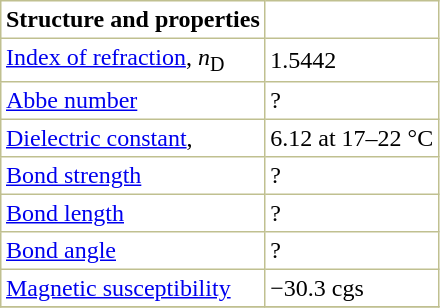<table border="1" cellspacing="0" cellpadding="3" style="margin: 0 0 0 0.5em; background: #FFFFFF; border-collapse: collapse; border-color: #C0C090;">
<tr>
<th>Structure and properties</th>
</tr>
<tr>
<td><a href='#'>Index of refraction</a>, <em>n</em><sub>D</sub></td>
<td>1.5442 </td>
</tr>
<tr>
<td><a href='#'>Abbe number</a></td>
<td>? </td>
</tr>
<tr>
<td><a href='#'>Dielectric constant</a>,</td>
<td>6.12 at 17–22 °C </td>
</tr>
<tr>
<td><a href='#'>Bond strength</a></td>
<td>? </td>
</tr>
<tr>
<td><a href='#'>Bond length</a></td>
<td>? </td>
</tr>
<tr>
<td><a href='#'>Bond angle</a></td>
<td>? </td>
</tr>
<tr>
<td><a href='#'>Magnetic susceptibility</a></td>
<td>−30.3 cgs</td>
</tr>
<tr>
</tr>
</table>
